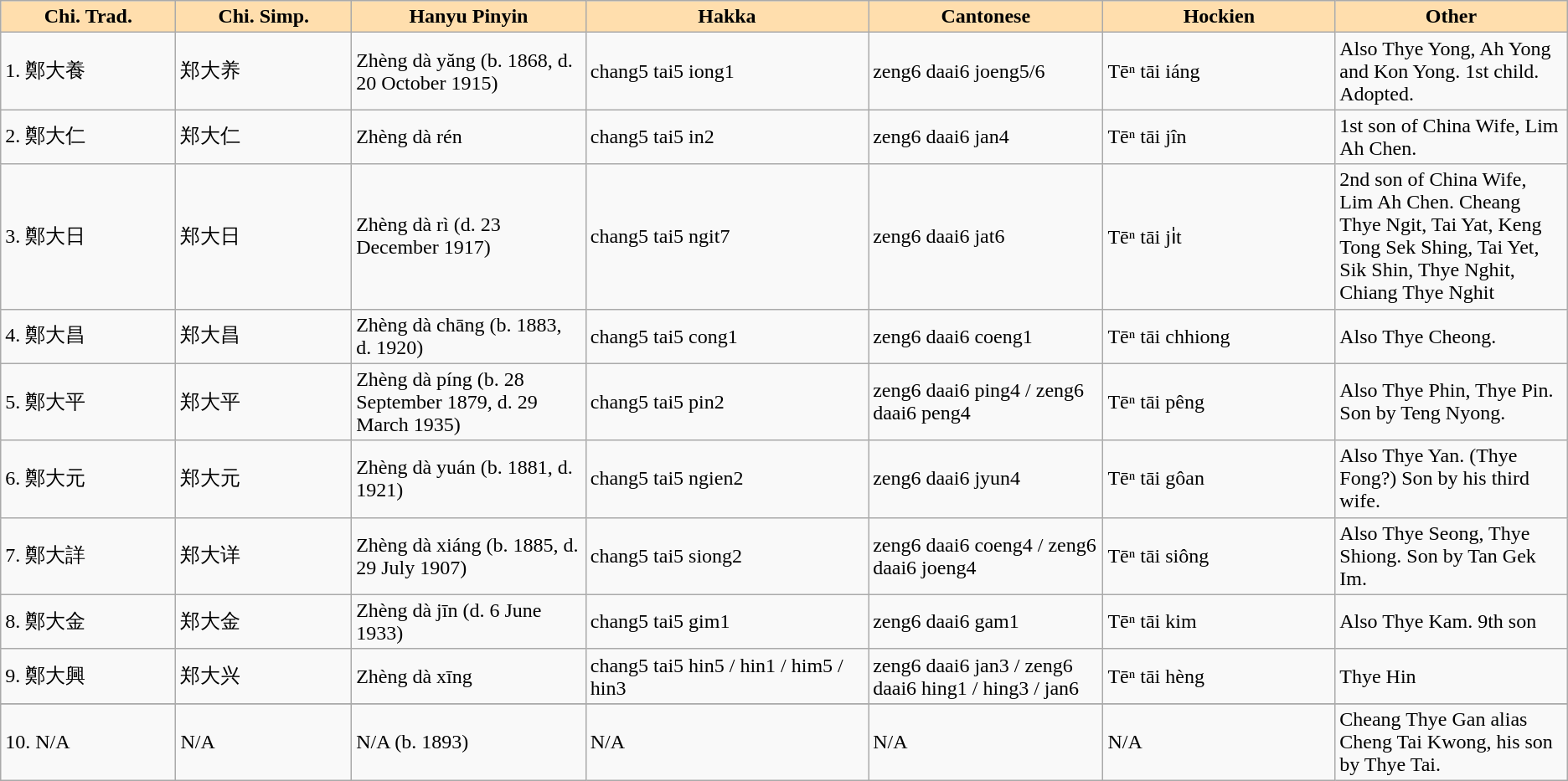<table class="wikitable">
<tr>
<th width="150" style="background:#ffdead;">Chi. Trad.</th>
<th width="150" style="background:#ffdead;">Chi. Simp.</th>
<th width="200" style="background:#ffdead;">Hanyu Pinyin</th>
<th width="250" style="background:#ffdead;">Hakka</th>
<th width="200" style="background:#ffdead;">Cantonese</th>
<th width="200" style="background:#ffdead;">Hockien</th>
<th width="200" style="background:#ffdead;">Other</th>
</tr>
<tr>
<td>1. 鄭大養</td>
<td>郑大养</td>
<td>Zhèng dà yăng (b. 1868, d. 20 October 1915)</td>
<td>chang5 tai5 iong1</td>
<td>zeng6 daai6 joeng5/6</td>
<td>Tēⁿ tāi iáng</td>
<td>Also Thye Yong, Ah Yong and Kon Yong. 1st child. Adopted.</td>
</tr>
<tr>
<td>2. 鄭大仁</td>
<td>郑大仁</td>
<td>Zhèng dà rén</td>
<td>chang5 tai5 in2</td>
<td>zeng6 daai6 jan4</td>
<td>Tēⁿ tāi jîn</td>
<td>1st son of China Wife, Lim Ah Chen.</td>
</tr>
<tr>
<td>3. 鄭大日</td>
<td>郑大日</td>
<td>Zhèng dà rì (d. 23 December 1917)</td>
<td>chang5 tai5 ngit7</td>
<td>zeng6 daai6 jat6</td>
<td>Tēⁿ tāi ji̍t</td>
<td>2nd son of China Wife, Lim Ah Chen. Cheang Thye Ngit, Tai Yat, Keng Tong Sek Shing, Tai Yet, Sik Shin, Thye Nghit, Chiang Thye Nghit</td>
</tr>
<tr>
<td>4. 鄭大昌</td>
<td>郑大昌</td>
<td>Zhèng dà chāng (b. 1883, d. 1920)</td>
<td>chang5 tai5 cong1</td>
<td>zeng6 daai6 coeng1</td>
<td>Tēⁿ tāi chhiong</td>
<td>Also Thye Cheong.</td>
</tr>
<tr>
<td>5. 鄭大平</td>
<td>郑大平</td>
<td>Zhèng dà píng (b. 28 September 1879, d. 29 March 1935)</td>
<td>chang5 tai5 pin2</td>
<td>zeng6 daai6 ping4 / zeng6 daai6 peng4</td>
<td>Tēⁿ tāi pêng</td>
<td>Also Thye Phin, Thye Pin. Son by Teng Nyong.</td>
</tr>
<tr>
<td>6. 鄭大元</td>
<td>郑大元</td>
<td>Zhèng dà yuán (b. 1881, d. 1921)</td>
<td>chang5 tai5 ngien2</td>
<td>zeng6 daai6 jyun4</td>
<td>Tēⁿ tāi gôan</td>
<td>Also Thye Yan. (Thye Fong?) Son by his third wife.</td>
</tr>
<tr>
<td>7. 鄭大詳</td>
<td>郑大详</td>
<td>Zhèng dà xiáng (b. 1885, d. 29 July 1907)</td>
<td>chang5 tai5 siong2</td>
<td>zeng6 daai6 coeng4 / zeng6 daai6 joeng4</td>
<td>Tēⁿ tāi siông</td>
<td>Also Thye Seong, Thye Shiong. Son by Tan Gek Im.</td>
</tr>
<tr>
<td>8. 鄭大金</td>
<td>郑大金</td>
<td>Zhèng dà jīn (d. 6 June 1933)</td>
<td>chang5 tai5 gim1</td>
<td>zeng6 daai6 gam1</td>
<td>Tēⁿ tāi kim</td>
<td>Also Thye Kam. 9th son</td>
</tr>
<tr>
<td>9. 鄭大興</td>
<td>郑大兴</td>
<td>Zhèng dà xīng</td>
<td>chang5 tai5 hin5 / hin1 / him5 / hin3</td>
<td>zeng6 daai6 jan3 / zeng6 daai6 hing1 / hing3 / jan6</td>
<td>Tēⁿ tāi hèng</td>
<td>Thye Hin</td>
</tr>
<tr>
</tr>
<tr>
<td>10. N/A</td>
<td>N/A</td>
<td>N/A (b. 1893)</td>
<td>N/A</td>
<td>N/A</td>
<td>N/A</td>
<td>Cheang Thye Gan alias Cheng Tai Kwong, his son by Thye Tai.</td>
</tr>
</table>
